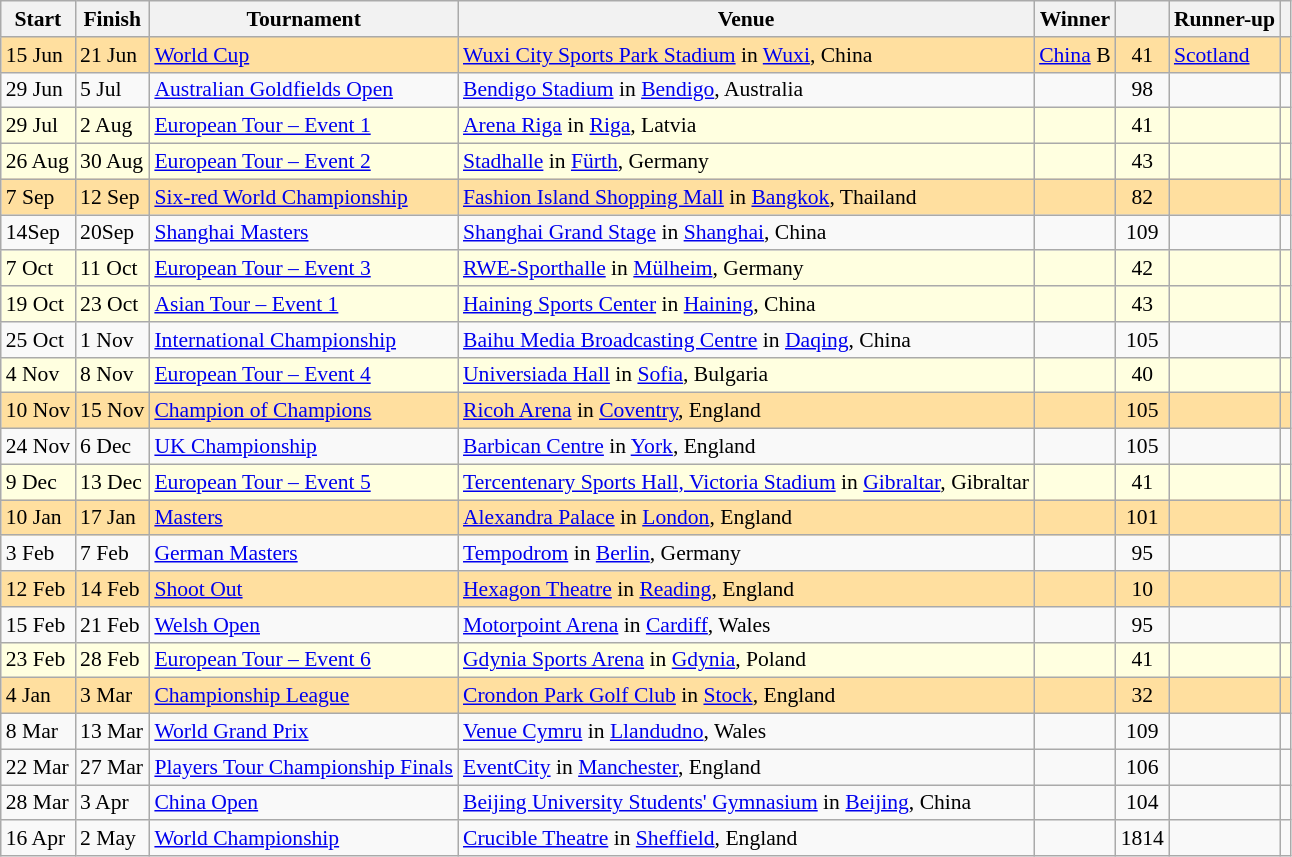<table class="wikitable" style="font-size: 90%">
<tr>
<th>Start</th>
<th>Finish</th>
<th>Tournament</th>
<th>Venue</th>
<th>Winner</th>
<th></th>
<th>Runner-up</th>
<th></th>
</tr>
<tr style="background:#ffdf9f;">
<td>15 Jun</td>
<td>21 Jun</td>
<td><a href='#'>World Cup</a></td>
<td><a href='#'>Wuxi City Sports Park Stadium</a> in <a href='#'>Wuxi</a>, China</td>
<td> <a href='#'>China</a> B</td>
<td style="text-align:center;">41</td>
<td> <a href='#'>Scotland</a></td>
<td style="text-align:center;"></td>
</tr>
<tr>
<td>29 Jun</td>
<td>5 Jul</td>
<td><a href='#'>Australian Goldfields Open</a></td>
<td><a href='#'>Bendigo Stadium</a> in <a href='#'>Bendigo</a>, Australia</td>
<td></td>
<td style="text-align:center;">98</td>
<td></td>
<td style="text-align:center;"></td>
</tr>
<tr style="background:lightyellow;">
<td>29 Jul</td>
<td>2 Aug</td>
<td><a href='#'>European Tour – Event 1</a></td>
<td><a href='#'>Arena Riga</a> in <a href='#'>Riga</a>, Latvia</td>
<td></td>
<td style="text-align:center;">41</td>
<td></td>
<td style="text-align:center;"></td>
</tr>
<tr style="background:lightyellow;">
<td>26 Aug</td>
<td>30 Aug</td>
<td><a href='#'>European Tour – Event 2</a></td>
<td><a href='#'>Stadhalle</a> in <a href='#'>Fürth</a>, Germany</td>
<td></td>
<td style="text-align:center;">43</td>
<td></td>
<td style="text-align:center;"></td>
</tr>
<tr style="background:#ffdf9f;">
<td>7 Sep</td>
<td>12 Sep</td>
<td><a href='#'>Six-red World Championship</a></td>
<td><a href='#'>Fashion Island Shopping Mall</a> in <a href='#'>Bangkok</a>, Thailand</td>
<td></td>
<td style="text-align:center;">82</td>
<td></td>
<td style="text-align:center;"></td>
</tr>
<tr>
<td>14Sep</td>
<td>20Sep</td>
<td><a href='#'>Shanghai Masters</a></td>
<td><a href='#'>Shanghai Grand Stage</a> in <a href='#'>Shanghai</a>, China</td>
<td></td>
<td style="text-align:center;">109</td>
<td></td>
<td style="text-align:center;"></td>
</tr>
<tr style="background:lightyellow;">
<td>7 Oct</td>
<td>11 Oct</td>
<td><a href='#'>European Tour – Event 3</a></td>
<td><a href='#'>RWE-Sporthalle</a> in <a href='#'>Mülheim</a>, Germany</td>
<td></td>
<td style="text-align:center;">42</td>
<td></td>
<td style="text-align:center;"></td>
</tr>
<tr style="background:lightyellow;">
<td>19 Oct</td>
<td>23 Oct</td>
<td><a href='#'>Asian Tour – Event 1</a></td>
<td><a href='#'>Haining Sports Center</a> in <a href='#'>Haining</a>, China</td>
<td></td>
<td style="text-align:center;">43</td>
<td></td>
<td style="text-align:center;"></td>
</tr>
<tr>
<td>25 Oct</td>
<td>1 Nov</td>
<td><a href='#'>International Championship</a></td>
<td><a href='#'>Baihu Media Broadcasting Centre</a> in <a href='#'>Daqing</a>, China</td>
<td></td>
<td style="text-align:center;">105</td>
<td></td>
<td style="text-align:center;"></td>
</tr>
<tr style="background:lightyellow;">
<td>4 Nov</td>
<td>8 Nov</td>
<td><a href='#'>European Tour – Event 4</a></td>
<td><a href='#'>Universiada Hall</a> in <a href='#'>Sofia</a>, Bulgaria</td>
<td></td>
<td style="text-align:center;">40</td>
<td></td>
<td style="text-align:center;"></td>
</tr>
<tr style="background:#ffdf9f;">
<td>10 Nov</td>
<td>15 Nov</td>
<td><a href='#'>Champion of Champions</a></td>
<td><a href='#'>Ricoh Arena</a> in <a href='#'>Coventry</a>, England</td>
<td></td>
<td style="text-align:center;">105</td>
<td></td>
<td style="text-align:center;"></td>
</tr>
<tr>
<td>24 Nov</td>
<td>6 Dec</td>
<td><a href='#'>UK Championship</a></td>
<td><a href='#'>Barbican Centre</a> in <a href='#'>York</a>, England</td>
<td></td>
<td style="text-align:center;">105</td>
<td></td>
<td style="text-align:center;"></td>
</tr>
<tr style="background:lightyellow;">
<td>9 Dec</td>
<td>13 Dec</td>
<td><a href='#'>European Tour – Event 5</a></td>
<td><a href='#'>Tercentenary Sports Hall, Victoria Stadium</a> in <a href='#'>Gibraltar</a>, Gibraltar</td>
<td></td>
<td style="text-align:center;">41</td>
<td></td>
<td style="text-align:center;"></td>
</tr>
<tr style="background:#ffdf9f;">
<td>10 Jan</td>
<td>17 Jan</td>
<td><a href='#'>Masters</a></td>
<td><a href='#'>Alexandra Palace</a> in <a href='#'>London</a>, England</td>
<td></td>
<td style="text-align:center;">101</td>
<td></td>
<td style="text-align:center;"></td>
</tr>
<tr>
<td>3 Feb</td>
<td>7 Feb</td>
<td><a href='#'>German Masters</a></td>
<td><a href='#'>Tempodrom</a> in <a href='#'>Berlin</a>, Germany</td>
<td></td>
<td style="text-align:center;">95</td>
<td></td>
<td style="text-align:center;"></td>
</tr>
<tr style="background:#ffdf9f;">
<td>12 Feb</td>
<td>14 Feb</td>
<td><a href='#'>Shoot Out</a></td>
<td><a href='#'>Hexagon Theatre</a> in <a href='#'>Reading</a>, England</td>
<td></td>
<td style="text-align:center;">10</td>
<td></td>
<td style="text-align:center;"></td>
</tr>
<tr>
<td>15 Feb</td>
<td>21 Feb</td>
<td><a href='#'>Welsh Open</a></td>
<td><a href='#'>Motorpoint Arena</a> in <a href='#'>Cardiff</a>, Wales</td>
<td></td>
<td style="text-align:center;">95</td>
<td></td>
<td style="text-align:center;"></td>
</tr>
<tr style="background:lightyellow;">
<td>23 Feb</td>
<td>28 Feb</td>
<td><a href='#'>European Tour – Event 6</a></td>
<td><a href='#'>Gdynia Sports Arena</a> in <a href='#'>Gdynia</a>, Poland</td>
<td></td>
<td style="text-align:center;">41</td>
<td></td>
<td style="text-align:center;"></td>
</tr>
<tr style="background:#ffdf9f;">
<td>4 Jan</td>
<td>3 Mar</td>
<td><a href='#'>Championship League</a></td>
<td><a href='#'>Crondon Park Golf Club</a> in <a href='#'>Stock</a>, England</td>
<td></td>
<td style="text-align:center;">32</td>
<td></td>
<td style="text-align:center;"></td>
</tr>
<tr>
<td>8 Mar</td>
<td>13 Mar</td>
<td><a href='#'>World Grand Prix</a></td>
<td><a href='#'>Venue Cymru</a> in <a href='#'>Llandudno</a>, Wales</td>
<td></td>
<td style="text-align:center;">109</td>
<td></td>
<td style="text-align:center;"></td>
</tr>
<tr>
<td>22 Mar</td>
<td>27 Mar</td>
<td><a href='#'>Players Tour Championship Finals</a></td>
<td><a href='#'>EventCity</a> in <a href='#'>Manchester</a>, England</td>
<td></td>
<td style="text-align:center;">106</td>
<td></td>
<td style="text-align:center;"></td>
</tr>
<tr>
<td>28 Mar</td>
<td>3 Apr</td>
<td><a href='#'>China Open</a></td>
<td><a href='#'>Beijing University Students' Gymnasium</a> in <a href='#'>Beijing</a>, China</td>
<td></td>
<td style="text-align:center;">104</td>
<td></td>
<td style="text-align:center;"></td>
</tr>
<tr>
<td>16 Apr</td>
<td>2 May</td>
<td><a href='#'>World Championship</a></td>
<td><a href='#'>Crucible Theatre</a> in <a href='#'>Sheffield</a>, England</td>
<td></td>
<td style="text-align:center;">1814</td>
<td></td>
<td style="text-align:center;"></td>
</tr>
</table>
